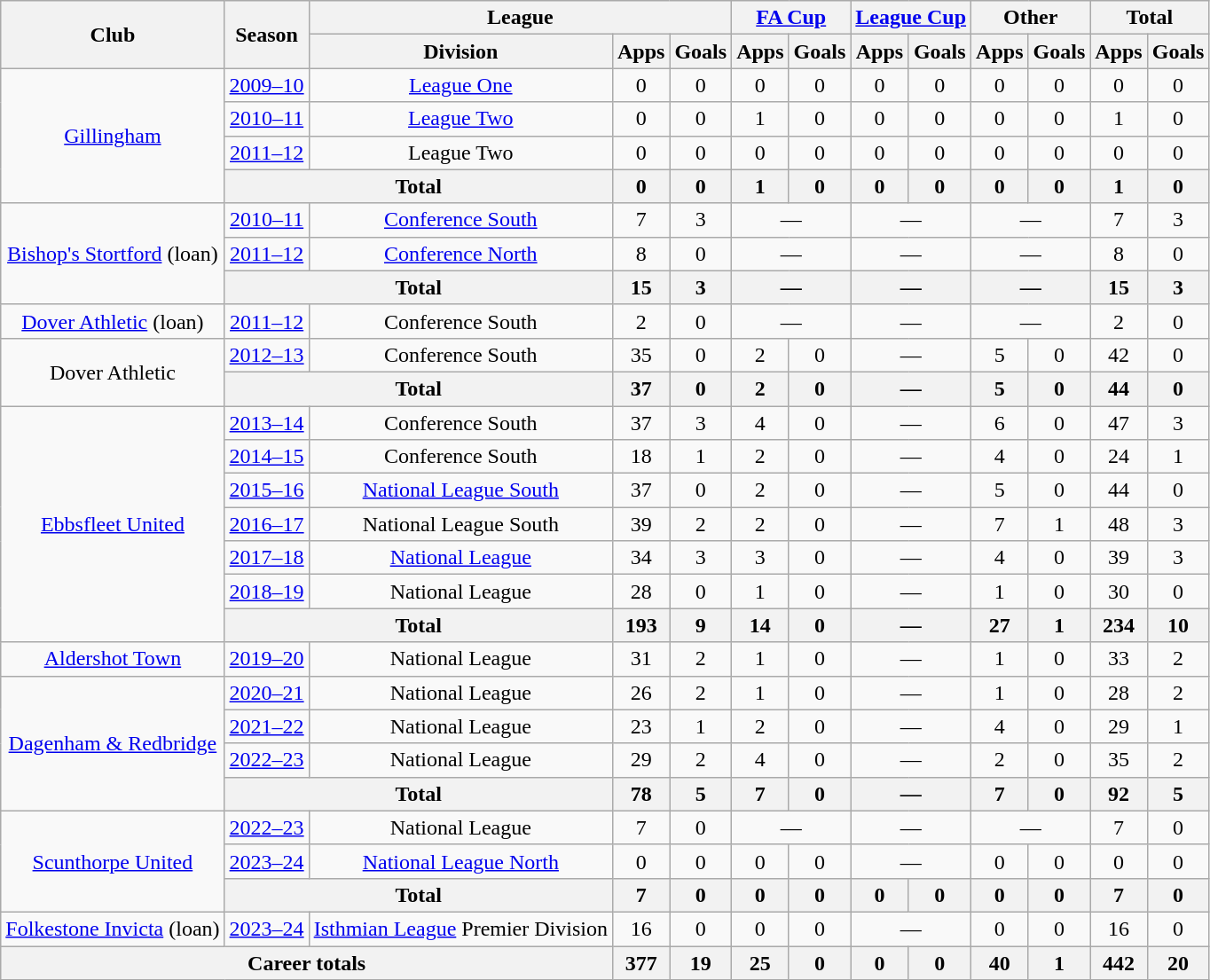<table class=wikitable style="text-align:center">
<tr>
<th rowspan=2>Club</th>
<th rowspan=2>Season</th>
<th colspan=3>League</th>
<th colspan=2><a href='#'>FA Cup</a></th>
<th colspan=2><a href='#'>League Cup</a></th>
<th colspan=2>Other</th>
<th colspan=2>Total</th>
</tr>
<tr>
<th>Division</th>
<th>Apps</th>
<th>Goals</th>
<th>Apps</th>
<th>Goals</th>
<th>Apps</th>
<th>Goals</th>
<th>Apps</th>
<th>Goals</th>
<th>Apps</th>
<th>Goals</th>
</tr>
<tr>
<td rowspan=4><a href='#'>Gillingham</a></td>
<td><a href='#'>2009–10</a></td>
<td><a href='#'>League One</a></td>
<td>0</td>
<td>0</td>
<td>0</td>
<td>0</td>
<td>0</td>
<td>0</td>
<td>0</td>
<td>0</td>
<td>0</td>
<td>0</td>
</tr>
<tr>
<td><a href='#'>2010–11</a></td>
<td><a href='#'>League Two</a></td>
<td>0</td>
<td>0</td>
<td>1</td>
<td>0</td>
<td>0</td>
<td>0</td>
<td>0</td>
<td>0</td>
<td>1</td>
<td>0</td>
</tr>
<tr>
<td><a href='#'>2011–12</a></td>
<td>League Two</td>
<td>0</td>
<td>0</td>
<td>0</td>
<td>0</td>
<td>0</td>
<td>0</td>
<td>0</td>
<td>0</td>
<td>0</td>
<td>0</td>
</tr>
<tr>
<th colspan=2>Total</th>
<th>0</th>
<th>0</th>
<th>1</th>
<th>0</th>
<th>0</th>
<th>0</th>
<th>0</th>
<th>0</th>
<th>1</th>
<th>0</th>
</tr>
<tr>
<td rowspan=3><a href='#'>Bishop's Stortford</a> (loan)</td>
<td><a href='#'>2010–11</a></td>
<td><a href='#'>Conference South</a></td>
<td>7</td>
<td>3</td>
<td colspan=2>—</td>
<td colspan=2>—</td>
<td colspan=2>—</td>
<td>7</td>
<td>3</td>
</tr>
<tr>
<td><a href='#'>2011–12</a></td>
<td><a href='#'>Conference North</a></td>
<td>8</td>
<td>0</td>
<td colspan=2>—</td>
<td colspan=2>—</td>
<td colspan=2>—</td>
<td>8</td>
<td>0</td>
</tr>
<tr>
<th colspan=2>Total</th>
<th>15</th>
<th>3</th>
<th colspan=2>—</th>
<th colspan=2>—</th>
<th colspan=2>—</th>
<th>15</th>
<th>3</th>
</tr>
<tr>
<td><a href='#'>Dover Athletic</a> (loan)</td>
<td><a href='#'>2011–12</a></td>
<td>Conference South</td>
<td>2</td>
<td>0</td>
<td colspan=2>—</td>
<td colspan=2>—</td>
<td colspan=2>—</td>
<td>2</td>
<td>0</td>
</tr>
<tr>
<td rowspan=2>Dover Athletic</td>
<td><a href='#'>2012–13</a></td>
<td>Conference South</td>
<td>35</td>
<td>0</td>
<td>2</td>
<td>0</td>
<td colspan=2>—</td>
<td>5</td>
<td>0</td>
<td>42</td>
<td>0</td>
</tr>
<tr>
<th colspan=2>Total</th>
<th>37</th>
<th>0</th>
<th>2</th>
<th>0</th>
<th colspan=2>—</th>
<th>5</th>
<th>0</th>
<th>44</th>
<th>0</th>
</tr>
<tr>
<td rowspan=7><a href='#'>Ebbsfleet United</a></td>
<td><a href='#'>2013–14</a></td>
<td>Conference South</td>
<td>37</td>
<td>3</td>
<td>4</td>
<td>0</td>
<td colspan=2>—</td>
<td>6</td>
<td>0</td>
<td>47</td>
<td>3</td>
</tr>
<tr>
<td><a href='#'>2014–15</a></td>
<td>Conference South</td>
<td>18</td>
<td>1</td>
<td>2</td>
<td>0</td>
<td colspan=2>—</td>
<td>4</td>
<td>0</td>
<td>24</td>
<td>1</td>
</tr>
<tr>
<td><a href='#'>2015–16</a></td>
<td><a href='#'>National League South</a></td>
<td>37</td>
<td>0</td>
<td>2</td>
<td>0</td>
<td colspan=2>—</td>
<td>5</td>
<td>0</td>
<td>44</td>
<td>0</td>
</tr>
<tr>
<td><a href='#'>2016–17</a></td>
<td>National League South</td>
<td>39</td>
<td>2</td>
<td>2</td>
<td>0</td>
<td colspan=2>—</td>
<td>7</td>
<td>1</td>
<td>48</td>
<td>3</td>
</tr>
<tr>
<td><a href='#'>2017–18</a></td>
<td><a href='#'>National League</a></td>
<td>34</td>
<td>3</td>
<td>3</td>
<td>0</td>
<td colspan=2>—</td>
<td>4</td>
<td>0</td>
<td>39</td>
<td>3</td>
</tr>
<tr>
<td><a href='#'>2018–19</a></td>
<td>National League</td>
<td>28</td>
<td>0</td>
<td>1</td>
<td>0</td>
<td colspan=2>—</td>
<td>1</td>
<td>0</td>
<td>30</td>
<td>0</td>
</tr>
<tr>
<th colspan=2>Total</th>
<th>193</th>
<th>9</th>
<th>14</th>
<th>0</th>
<th colspan=2>—</th>
<th>27</th>
<th>1</th>
<th>234</th>
<th>10</th>
</tr>
<tr>
<td><a href='#'>Aldershot Town</a></td>
<td><a href='#'>2019–20</a></td>
<td>National League</td>
<td>31</td>
<td>2</td>
<td>1</td>
<td>0</td>
<td colspan=2>—</td>
<td>1</td>
<td>0</td>
<td>33</td>
<td>2</td>
</tr>
<tr>
<td rowspan=4><a href='#'>Dagenham & Redbridge</a></td>
<td><a href='#'>2020–21</a></td>
<td>National League</td>
<td>26</td>
<td>2</td>
<td>1</td>
<td>0</td>
<td colspan=2>—</td>
<td>1</td>
<td>0</td>
<td>28</td>
<td>2</td>
</tr>
<tr>
<td><a href='#'>2021–22</a></td>
<td>National League</td>
<td>23</td>
<td>1</td>
<td>2</td>
<td>0</td>
<td colspan=2>—</td>
<td>4</td>
<td>0</td>
<td>29</td>
<td>1</td>
</tr>
<tr>
<td><a href='#'>2022–23</a></td>
<td>National League</td>
<td>29</td>
<td>2</td>
<td>4</td>
<td>0</td>
<td colspan=2>—</td>
<td>2</td>
<td>0</td>
<td>35</td>
<td>2</td>
</tr>
<tr>
<th colspan=2>Total</th>
<th>78</th>
<th>5</th>
<th>7</th>
<th>0</th>
<th colspan=2>—</th>
<th>7</th>
<th>0</th>
<th>92</th>
<th>5</th>
</tr>
<tr>
<td rowspan="3"><a href='#'>Scunthorpe United</a></td>
<td><a href='#'>2022–23</a></td>
<td>National League</td>
<td>7</td>
<td>0</td>
<td colspan=2>—</td>
<td colspan=2>—</td>
<td colspan=2>—</td>
<td>7</td>
<td>0</td>
</tr>
<tr>
<td><a href='#'>2023–24</a></td>
<td><a href='#'>National League North</a></td>
<td>0</td>
<td>0</td>
<td>0</td>
<td>0</td>
<td colspan="2">—</td>
<td>0</td>
<td>0</td>
<td>0</td>
<td>0</td>
</tr>
<tr>
<th colspan="2">Total</th>
<th>7</th>
<th>0</th>
<th>0</th>
<th>0</th>
<th>0</th>
<th>0</th>
<th>0</th>
<th>0</th>
<th>7</th>
<th>0</th>
</tr>
<tr>
<td><a href='#'>Folkestone Invicta</a> (loan)</td>
<td><a href='#'>2023–24</a></td>
<td><a href='#'>Isthmian League</a> Premier Division</td>
<td>16</td>
<td>0</td>
<td>0</td>
<td>0</td>
<td colspan="2">—</td>
<td>0</td>
<td>0</td>
<td>16</td>
<td>0</td>
</tr>
<tr>
<th colspan="3">Career totals</th>
<th>377</th>
<th>19</th>
<th>25</th>
<th>0</th>
<th>0</th>
<th>0</th>
<th>40</th>
<th>1</th>
<th>442</th>
<th>20</th>
</tr>
</table>
